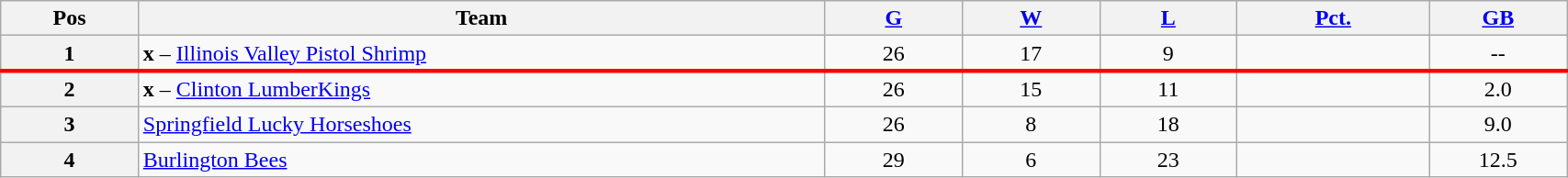<table class="wikitable plainrowheaders" width="90%" style="text-align:center;">
<tr>
<th scope="col" width="5%">Pos</th>
<th scope="col" width="25%">Team</th>
<th scope="col" width="5%"><a href='#'>G</a></th>
<th scope="col" width="5%"><a href='#'>W</a></th>
<th scope="col" width="5%"><a href='#'>L</a></th>
<th scope="col" width="7%"><a href='#'>Pct.</a></th>
<th scope="col" width="5%"><a href='#'>GB</a></th>
</tr>
<tr>
<th>1</th>
<td style="text-align:left;"><strong>x</strong> – <a href='#'>Illinois Valley Pistol Shrimp</a></td>
<td>26</td>
<td>17</td>
<td>9</td>
<td></td>
<td>--</td>
</tr>
<tr>
</tr>
<tr |- style="border-top:3px solid red;">
<th>2</th>
<td style="text-align:left;"><strong>x</strong> – <a href='#'>Clinton LumberKings</a></td>
<td>26</td>
<td>15</td>
<td>11</td>
<td></td>
<td>2.0</td>
</tr>
<tr>
<th>3</th>
<td style="text-align:left;"><a href='#'>Springfield Lucky Horseshoes</a></td>
<td>26</td>
<td>8</td>
<td>18</td>
<td></td>
<td>9.0</td>
</tr>
<tr>
<th>4</th>
<td style="text-align:left;"><a href='#'>Burlington Bees</a></td>
<td>29</td>
<td>6</td>
<td>23</td>
<td></td>
<td>12.5</td>
</tr>
</table>
